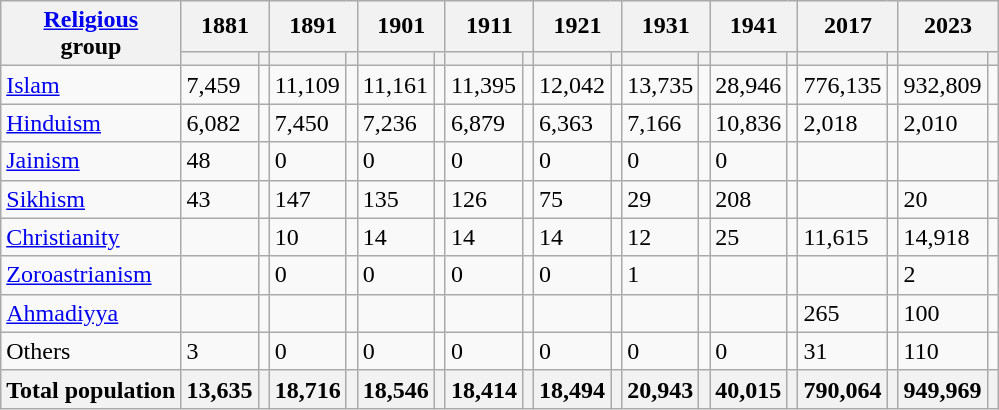<table class="wikitable sortable">
<tr>
<th rowspan="2"><a href='#'>Religious</a><br>group</th>
<th colspan="2">1881</th>
<th colspan="2">1891</th>
<th colspan="2">1901</th>
<th colspan="2">1911</th>
<th colspan="2">1921</th>
<th colspan="2">1931</th>
<th colspan="2">1941</th>
<th colspan="2">2017</th>
<th colspan="2">2023</th>
</tr>
<tr>
<th><a href='#'></a></th>
<th></th>
<th></th>
<th></th>
<th></th>
<th></th>
<th></th>
<th></th>
<th></th>
<th></th>
<th></th>
<th></th>
<th></th>
<th></th>
<th></th>
<th></th>
<th></th>
<th></th>
</tr>
<tr>
<td><a href='#'>Islam</a> </td>
<td>7,459</td>
<td></td>
<td>11,109</td>
<td></td>
<td>11,161</td>
<td></td>
<td>11,395</td>
<td></td>
<td>12,042</td>
<td></td>
<td>13,735</td>
<td></td>
<td>28,946</td>
<td></td>
<td>776,135</td>
<td></td>
<td>932,809</td>
<td></td>
</tr>
<tr>
<td><a href='#'>Hinduism</a> </td>
<td>6,082</td>
<td></td>
<td>7,450</td>
<td></td>
<td>7,236</td>
<td></td>
<td>6,879</td>
<td></td>
<td>6,363</td>
<td></td>
<td>7,166</td>
<td></td>
<td>10,836</td>
<td></td>
<td>2,018</td>
<td></td>
<td>2,010</td>
<td></td>
</tr>
<tr>
<td><a href='#'>Jainism</a> </td>
<td>48</td>
<td></td>
<td>0</td>
<td></td>
<td>0</td>
<td></td>
<td>0</td>
<td></td>
<td>0</td>
<td></td>
<td>0</td>
<td></td>
<td>0</td>
<td></td>
<td></td>
<td></td>
<td></td>
<td></td>
</tr>
<tr>
<td><a href='#'>Sikhism</a> </td>
<td>43</td>
<td></td>
<td>147</td>
<td></td>
<td>135</td>
<td></td>
<td>126</td>
<td></td>
<td>75</td>
<td></td>
<td>29</td>
<td></td>
<td>208</td>
<td></td>
<td></td>
<td></td>
<td>20</td>
<td></td>
</tr>
<tr>
<td><a href='#'>Christianity</a> </td>
<td></td>
<td></td>
<td>10</td>
<td></td>
<td>14</td>
<td></td>
<td>14</td>
<td></td>
<td>14</td>
<td></td>
<td>12</td>
<td></td>
<td>25</td>
<td></td>
<td>11,615</td>
<td></td>
<td>14,918</td>
<td></td>
</tr>
<tr>
<td><a href='#'>Zoroastrianism</a> </td>
<td></td>
<td></td>
<td>0</td>
<td></td>
<td>0</td>
<td></td>
<td>0</td>
<td></td>
<td>0</td>
<td></td>
<td>1</td>
<td></td>
<td></td>
<td></td>
<td></td>
<td></td>
<td>2</td>
<td></td>
</tr>
<tr>
<td><a href='#'>Ahmadiyya</a> </td>
<td></td>
<td></td>
<td></td>
<td></td>
<td></td>
<td></td>
<td></td>
<td></td>
<td></td>
<td></td>
<td></td>
<td></td>
<td></td>
<td></td>
<td>265</td>
<td></td>
<td>100</td>
<td></td>
</tr>
<tr>
<td>Others</td>
<td>3</td>
<td></td>
<td>0</td>
<td></td>
<td>0</td>
<td></td>
<td>0</td>
<td></td>
<td>0</td>
<td></td>
<td>0</td>
<td></td>
<td>0</td>
<td></td>
<td>31</td>
<td></td>
<td>110</td>
<td></td>
</tr>
<tr>
<th>Total population</th>
<th>13,635</th>
<th></th>
<th>18,716</th>
<th></th>
<th>18,546</th>
<th></th>
<th>18,414</th>
<th></th>
<th>18,494</th>
<th></th>
<th>20,943</th>
<th></th>
<th>40,015</th>
<th></th>
<th>790,064</th>
<th></th>
<th>949,969</th>
<th></th>
</tr>
</table>
